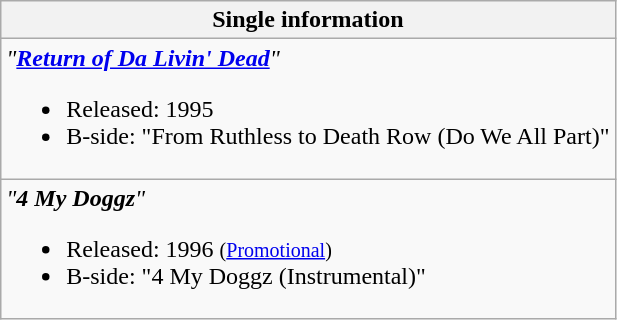<table class="wikitable">
<tr>
<th>Single information</th>
</tr>
<tr>
<td align="left"><em>"<strong><a href='#'>Return of Da Livin' Dead</a></strong>"</em><br><ul><li>Released: 1995</li><li>B-side: "From Ruthless to Death Row (Do We All Part)"</li></ul></td>
</tr>
<tr>
<td align="left"><em>"<strong>4 My Doggz</strong>"</em><br><ul><li>Released: 1996 <small>(<a href='#'>Promotional</a>)</small></li><li>B-side: "4 My Doggz (Instrumental)"</li></ul></td>
</tr>
</table>
